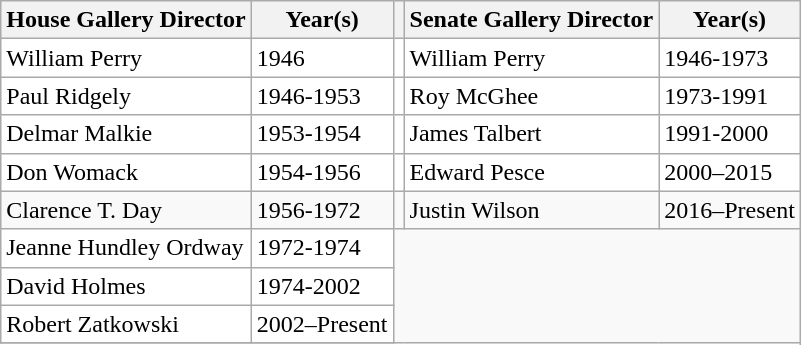<table class="wikitable">
<tr>
<th>House Gallery Director</th>
<th>Year(s)</th>
<th></th>
<th>Senate Gallery Director</th>
<th>Year(s)</th>
</tr>
<tr style="background: white">
<td>William Perry</td>
<td>1946</td>
<td></td>
<td>William Perry</td>
<td>1946-1973</td>
</tr>
<tr style="background: white">
<td>Paul Ridgely</td>
<td>1946-1953</td>
<td></td>
<td>Roy McGhee</td>
<td>1973-1991</td>
</tr>
<tr style="background: white">
<td>Delmar Malkie</td>
<td>1953-1954</td>
<td></td>
<td>James Talbert</td>
<td>1991-2000</td>
</tr>
<tr style="background: white">
<td>Don Womack</td>
<td>1954-1956</td>
<td></td>
<td>Edward Pesce</td>
<td>2000–2015</td>
</tr>
<tr>
<td>Clarence T. Day</td>
<td>1956-1972</td>
<td></td>
<td>Justin Wilson</td>
<td>2016–Present</td>
</tr>
<tr style="background: white">
<td>Jeanne Hundley Ordway</td>
<td>1972-1974</td>
</tr>
<tr style="background: white">
<td>David Holmes</td>
<td>1974-2002</td>
</tr>
<tr style="background: white">
<td>Robert Zatkowski</td>
<td>2002–Present</td>
</tr>
<tr style="background: white">
</tr>
</table>
